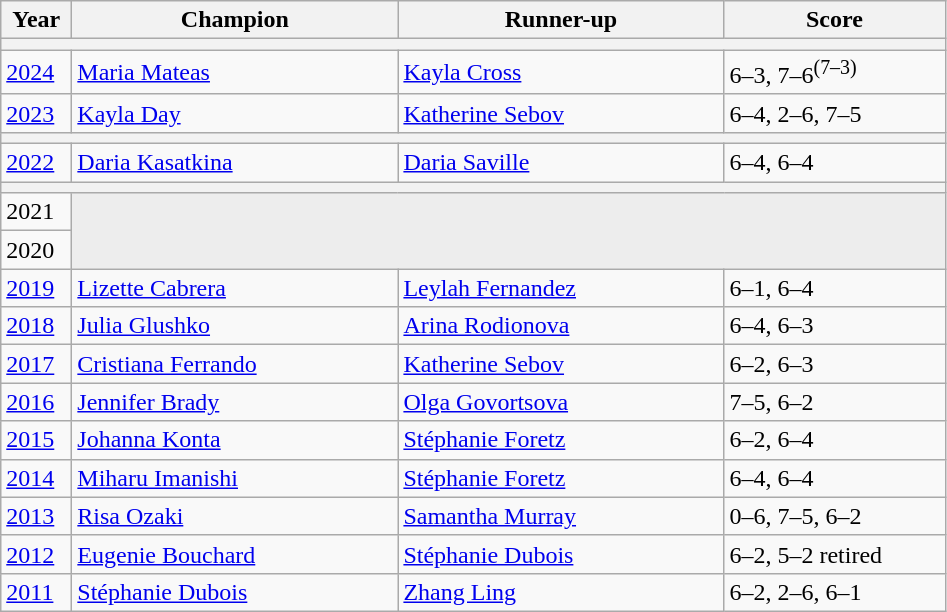<table class="wikitable">
<tr>
<th style="width:40px">Year</th>
<th style="width:210px">Champion</th>
<th style="width:210px">Runner-up</th>
<th style="width:140px">Score</th>
</tr>
<tr>
<th colspan="4"></th>
</tr>
<tr>
<td><a href='#'>2024</a></td>
<td> <a href='#'>Maria Mateas</a></td>
<td> <a href='#'>Kayla Cross</a></td>
<td>6–3, 7–6<sup>(7–3)</sup></td>
</tr>
<tr>
<td><a href='#'>2023</a></td>
<td> <a href='#'>Kayla Day</a></td>
<td> <a href='#'>Katherine Sebov</a></td>
<td>6–4, 2–6, 7–5</td>
</tr>
<tr>
<th colspan="4"></th>
</tr>
<tr>
<td><a href='#'>2022</a></td>
<td> <a href='#'>Daria Kasatkina</a></td>
<td> <a href='#'>Daria Saville</a></td>
<td>6–4, 6–4</td>
</tr>
<tr>
<th colspan="4"></th>
</tr>
<tr>
<td>2021</td>
<td rowspan=2 colspan=3 bgcolor="#ededed"></td>
</tr>
<tr>
<td>2020</td>
</tr>
<tr>
<td><a href='#'>2019</a></td>
<td> <a href='#'>Lizette Cabrera</a></td>
<td> <a href='#'>Leylah Fernandez</a></td>
<td>6–1, 6–4</td>
</tr>
<tr>
<td><a href='#'>2018</a></td>
<td> <a href='#'>Julia Glushko</a></td>
<td> <a href='#'>Arina Rodionova</a></td>
<td>6–4, 6–3</td>
</tr>
<tr>
<td><a href='#'>2017</a></td>
<td> <a href='#'>Cristiana Ferrando</a></td>
<td> <a href='#'>Katherine Sebov</a></td>
<td>6–2, 6–3</td>
</tr>
<tr>
<td><a href='#'>2016</a></td>
<td> <a href='#'>Jennifer Brady</a></td>
<td> <a href='#'>Olga Govortsova</a></td>
<td>7–5, 6–2</td>
</tr>
<tr>
<td><a href='#'>2015</a></td>
<td> <a href='#'>Johanna Konta</a></td>
<td> <a href='#'>Stéphanie Foretz</a></td>
<td>6–2, 6–4</td>
</tr>
<tr>
<td><a href='#'>2014</a></td>
<td> <a href='#'>Miharu Imanishi</a></td>
<td> <a href='#'>Stéphanie Foretz</a></td>
<td>6–4, 6–4</td>
</tr>
<tr>
<td><a href='#'>2013</a></td>
<td> <a href='#'>Risa Ozaki</a></td>
<td> <a href='#'>Samantha Murray</a></td>
<td>0–6, 7–5, 6–2</td>
</tr>
<tr>
<td><a href='#'>2012</a></td>
<td> <a href='#'>Eugenie Bouchard</a></td>
<td> <a href='#'>Stéphanie Dubois</a></td>
<td>6–2, 5–2 retired</td>
</tr>
<tr>
<td><a href='#'>2011</a></td>
<td> <a href='#'>Stéphanie Dubois</a></td>
<td> <a href='#'>Zhang Ling</a></td>
<td>6–2, 2–6, 6–1</td>
</tr>
</table>
